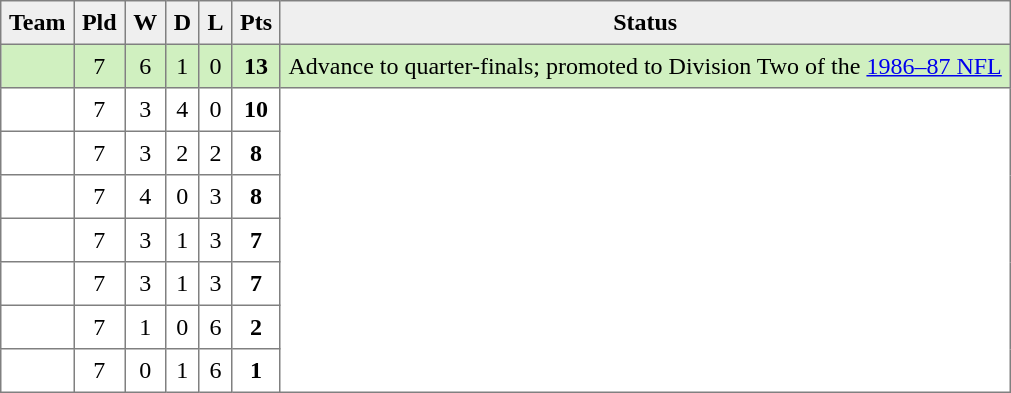<table style=border-collapse:collapse border=1 cellspacing=0 cellpadding=5>
<tr align=center bgcolor=#efefef>
<th>Team</th>
<th>Pld</th>
<th>W</th>
<th>D</th>
<th>L</th>
<th>Pts</th>
<th>Status</th>
</tr>
<tr align=center style="background:#D0F0C0;">
<td style="text-align:left;"> </td>
<td>7</td>
<td>6</td>
<td>1</td>
<td>0</td>
<td><strong>13</strong></td>
<td rowspan=1>Advance to quarter-finals; promoted to Division Two of the <a href='#'>1986–87 NFL</a></td>
</tr>
<tr align=center style="background:#FFFFFF;">
<td style="text-align:left;"> </td>
<td>7</td>
<td>3</td>
<td>4</td>
<td>0</td>
<td><strong>10</strong></td>
<td rowspan=7></td>
</tr>
<tr align=center style="background:#FFFFFF;">
<td style="text-align:left;"> </td>
<td>7</td>
<td>3</td>
<td>2</td>
<td>2</td>
<td><strong>8</strong></td>
</tr>
<tr align=center style="background:#FFFFFF;">
<td style="text-align:left;"> </td>
<td>7</td>
<td>4</td>
<td>0</td>
<td>3</td>
<td><strong>8</strong></td>
</tr>
<tr align=center style="background:#FFFFFF;">
<td style="text-align:left;"> </td>
<td>7</td>
<td>3</td>
<td>1</td>
<td>3</td>
<td><strong>7</strong></td>
</tr>
<tr align=center style="background:#FFFFFF;">
<td style="text-align:left;"> </td>
<td>7</td>
<td>3</td>
<td>1</td>
<td>3</td>
<td><strong>7</strong></td>
</tr>
<tr align=center style="background:#FFFFFF;">
<td style="text-align:left;"> </td>
<td>7</td>
<td>1</td>
<td>0</td>
<td>6</td>
<td><strong>2</strong></td>
</tr>
<tr align=center style="background:#FFFFFF;">
<td style="text-align:left;"> </td>
<td>7</td>
<td>0</td>
<td>1</td>
<td>6</td>
<td><strong>1</strong></td>
</tr>
</table>
